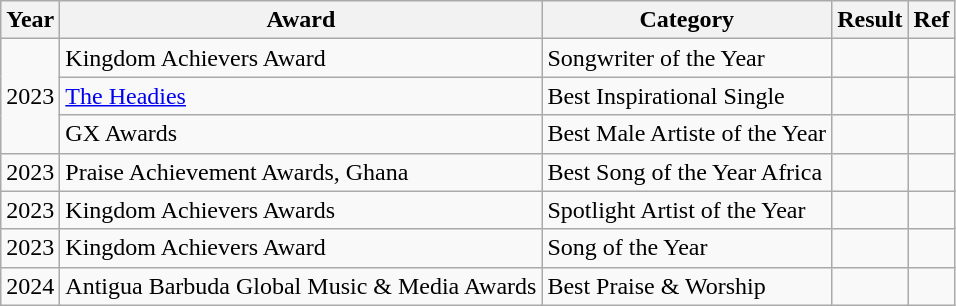<table class="wikitable">
<tr>
<th>Year</th>
<th>Award</th>
<th>Category</th>
<th>Result</th>
<th>Ref</th>
</tr>
<tr>
<td rowspan="3">2023</td>
<td>Kingdom Achievers Award</td>
<td>Songwriter of the Year</td>
<td></td>
<td></td>
</tr>
<tr>
<td><a href='#'>The Headies</a></td>
<td>Best Inspirational Single</td>
<td></td>
<td></td>
</tr>
<tr>
<td>GX Awards</td>
<td>Best Male Artiste of the Year</td>
<td></td>
<td></td>
</tr>
<tr>
<td>2023</td>
<td>Praise Achievement Awards, Ghana</td>
<td>Best Song of the Year Africa</td>
<td></td>
<td></td>
</tr>
<tr>
<td>2023</td>
<td>Kingdom Achievers Awards</td>
<td>Spotlight Artist of the Year</td>
<td></td>
<td></td>
</tr>
<tr>
<td>2023</td>
<td>Kingdom Achievers Award</td>
<td>Song of the Year</td>
<td></td>
<td></td>
</tr>
<tr>
<td>2024</td>
<td>Antigua Barbuda Global Music & Media Awards</td>
<td>Best Praise & Worship</td>
<td></td>
<td></td>
</tr>
</table>
